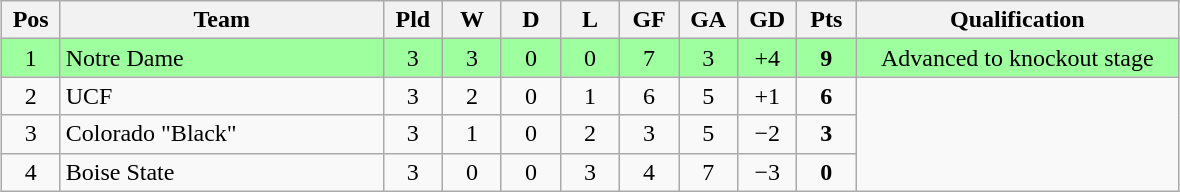<table class="wikitable" style="text-align:center; margin: 1em auto">
<tr>
<th style=width:2em>Pos</th>
<th style=width:13em>Team</th>
<th style=width:2em>Pld</th>
<th style=width:2em>W</th>
<th style=width:2em>D</th>
<th style=width:2em>L</th>
<th style=width:2em>GF</th>
<th style=width:2em>GA</th>
<th style=width:2em>GD</th>
<th style=width:2em>Pts</th>
<th style=width:13em>Qualification</th>
</tr>
<tr bgcolor="#9eff9e">
<td>1</td>
<td style="text-align:left">Notre Dame</td>
<td>3</td>
<td>3</td>
<td>0</td>
<td>0</td>
<td>7</td>
<td>3</td>
<td>+4</td>
<td><strong>9</strong></td>
<td>Advanced to knockout stage</td>
</tr>
<tr>
<td>2</td>
<td style="text-align:left">UCF</td>
<td>3</td>
<td>2</td>
<td>0</td>
<td>1</td>
<td>6</td>
<td>5</td>
<td>+1</td>
<td><strong>6</strong></td>
<td rowspan="3"></td>
</tr>
<tr>
<td>3</td>
<td style="text-align:left">Colorado "Black"</td>
<td>3</td>
<td>1</td>
<td>0</td>
<td>2</td>
<td>3</td>
<td>5</td>
<td>−2</td>
<td><strong>3</strong></td>
</tr>
<tr>
<td>4</td>
<td style="text-align:left">Boise State</td>
<td>3</td>
<td>0</td>
<td>0</td>
<td>3</td>
<td>4</td>
<td>7</td>
<td>−3</td>
<td><strong>0</strong></td>
</tr>
</table>
